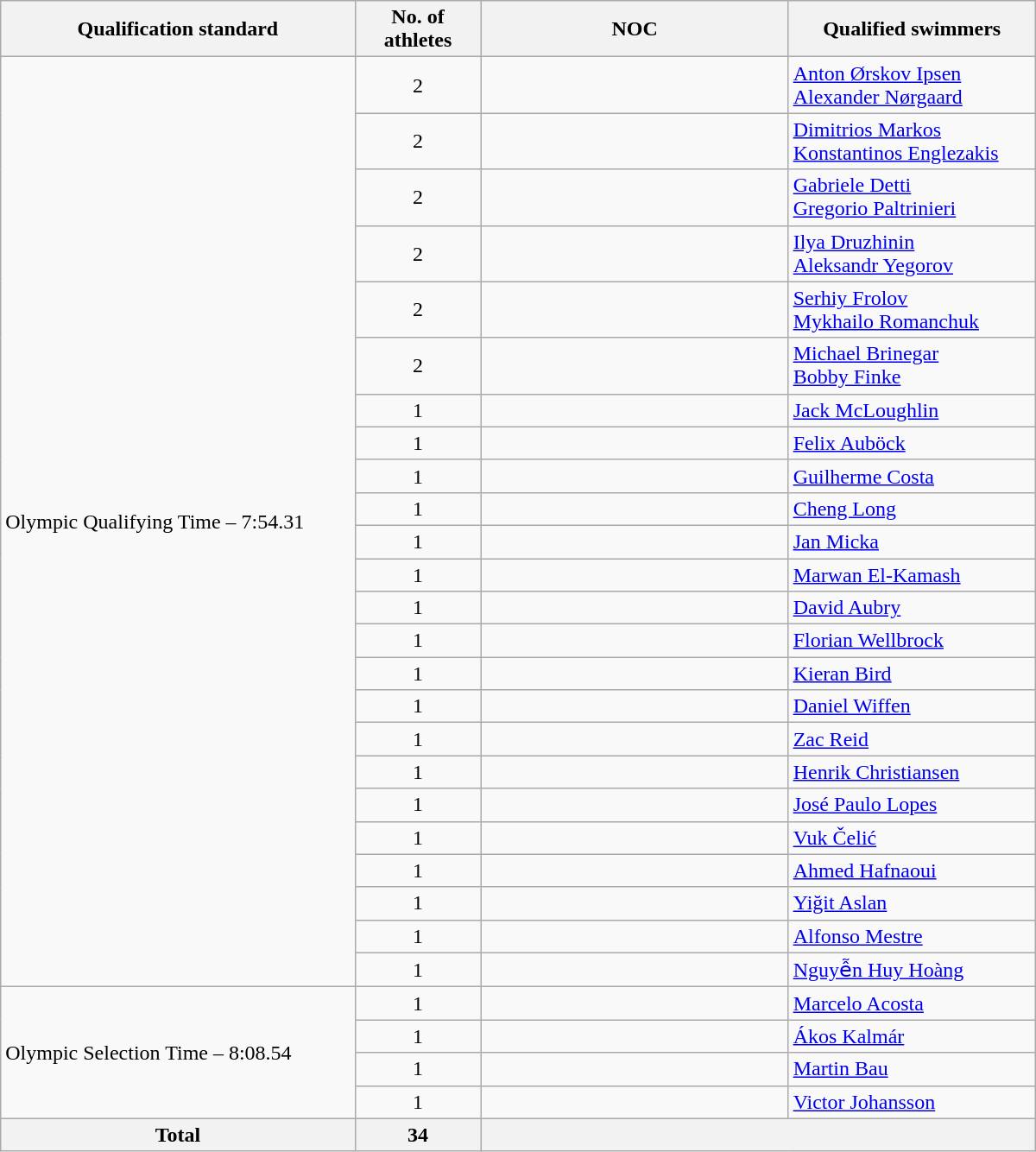<table class=wikitable style="text-align:left" width=800>
<tr>
<th>Qualification standard</th>
<th width=90>No. of athletes</th>
<th width=230>NOC</th>
<th>Qualified swimmers</th>
</tr>
<tr>
<td rowspan=24>Olympic Qualifying Time – 7:54.31</td>
<td align=center>2</td>
<td></td>
<td><a href='#'>Anton Ørskov Ipsen</a><br><a href='#'>Alexander Nørgaard</a></td>
</tr>
<tr>
<td align=center>2</td>
<td></td>
<td><a href='#'>Dimitrios Markos</a><br><a href='#'>Konstantinos Englezakis</a></td>
</tr>
<tr>
<td align=center>2</td>
<td></td>
<td><a href='#'>Gabriele Detti</a><br><a href='#'>Gregorio Paltrinieri</a></td>
</tr>
<tr>
<td align=center>2</td>
<td></td>
<td><a href='#'>Ilya Druzhinin</a><br><a href='#'>Aleksandr Yegorov</a></td>
</tr>
<tr>
<td align=center>2</td>
<td></td>
<td><a href='#'>Serhiy Frolov</a><br><a href='#'>Mykhailo Romanchuk</a></td>
</tr>
<tr>
<td align=center>2</td>
<td></td>
<td><a href='#'>Michael Brinegar</a><br><a href='#'>Bobby Finke</a></td>
</tr>
<tr>
<td align=center>1</td>
<td></td>
<td><a href='#'>Jack McLoughlin</a></td>
</tr>
<tr>
<td align=center>1</td>
<td></td>
<td><a href='#'>Felix Auböck</a></td>
</tr>
<tr>
<td align=center>1</td>
<td></td>
<td><a href='#'>Guilherme Costa</a></td>
</tr>
<tr>
<td align="center">1</td>
<td></td>
<td><a href='#'>Cheng Long</a></td>
</tr>
<tr>
<td align=center>1</td>
<td></td>
<td><a href='#'>Jan Micka</a></td>
</tr>
<tr>
<td align=center>1</td>
<td></td>
<td><a href='#'>Marwan El-Kamash</a></td>
</tr>
<tr>
<td align=center>1</td>
<td></td>
<td><a href='#'>David Aubry</a></td>
</tr>
<tr>
<td align="center">1</td>
<td></td>
<td><a href='#'>Florian Wellbrock</a></td>
</tr>
<tr>
<td align=center>1</td>
<td></td>
<td><a href='#'>Kieran Bird</a></td>
</tr>
<tr>
<td align=center>1</td>
<td></td>
<td><a href='#'>Daniel Wiffen</a></td>
</tr>
<tr>
<td align=center>1</td>
<td></td>
<td><a href='#'>Zac Reid</a></td>
</tr>
<tr>
<td align=center>1</td>
<td></td>
<td><a href='#'>Henrik Christiansen</a></td>
</tr>
<tr>
<td align=center>1</td>
<td></td>
<td><a href='#'>José Paulo Lopes</a></td>
</tr>
<tr>
<td align=center>1</td>
<td></td>
<td><a href='#'>Vuk Čelić</a></td>
</tr>
<tr>
<td align=center>1</td>
<td></td>
<td><a href='#'>Ahmed Hafnaoui</a></td>
</tr>
<tr>
<td align=center>1</td>
<td></td>
<td><a href='#'>Yiğit Aslan</a></td>
</tr>
<tr>
<td align=center>1</td>
<td></td>
<td><a href='#'>Alfonso Mestre</a></td>
</tr>
<tr>
<td align=center>1</td>
<td></td>
<td><a href='#'>Nguyễn Huy Hoàng</a></td>
</tr>
<tr>
<td rowspan=4>Olympic Selection Time – 8:08.54</td>
<td align=center>1</td>
<td></td>
<td><a href='#'>Marcelo Acosta</a></td>
</tr>
<tr>
<td align=center>1</td>
<td></td>
<td><a href='#'>Ákos Kalmár</a></td>
</tr>
<tr>
<td align=center>1</td>
<td></td>
<td><a href='#'>Martin Bau</a></td>
</tr>
<tr>
<td align=center>1</td>
<td></td>
<td><a href='#'>Victor Johansson</a></td>
</tr>
<tr>
<th><strong>Total</strong></th>
<th>34</th>
<th colspan=2></th>
</tr>
</table>
